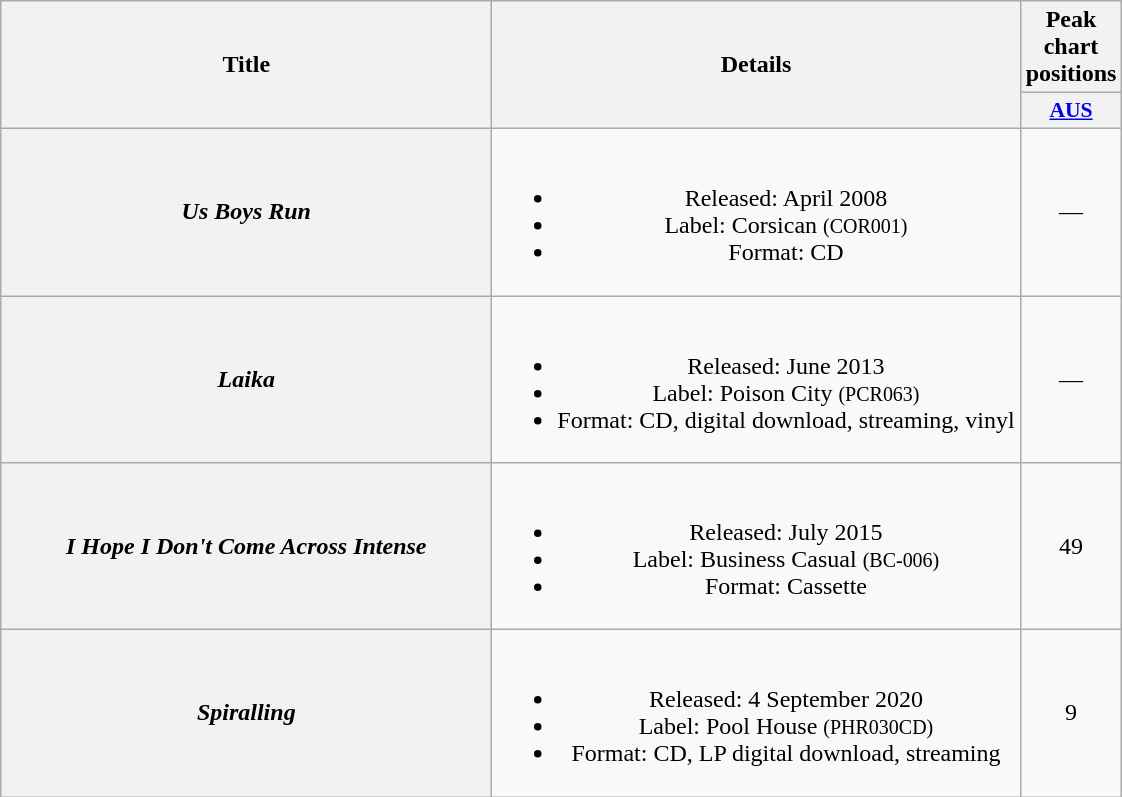<table class="wikitable plainrowheaders" style="text-align:center;" border="1">
<tr>
<th scope="col" rowspan="2" style="width:20em;">Title</th>
<th scope="col" rowspan="2" tyle="width:12em;">Details</th>
<th scope="col" colspan="1">Peak chart positions</th>
</tr>
<tr>
<th scope="col" style="width:3em;font-size:90%;"><a href='#'>AUS</a><br></th>
</tr>
<tr>
<th scope="row"><em>Us Boys Run</em> </th>
<td><br><ul><li>Released: April 2008</li><li>Label: Corsican <small>(COR001)</small></li><li>Format: CD</li></ul></td>
<td>—</td>
</tr>
<tr>
<th scope="row"><em>Laika</em></th>
<td><br><ul><li>Released: June 2013</li><li>Label: Poison City <small>(PCR063)</small></li><li>Format: CD, digital download, streaming, vinyl</li></ul></td>
<td>—</td>
</tr>
<tr>
<th scope="row"><em>I Hope I Don't Come Across Intense</em></th>
<td><br><ul><li>Released: July 2015</li><li>Label: Business Casual <small>(BC-006)</small></li><li>Format: Cassette</li></ul></td>
<td>49</td>
</tr>
<tr>
<th scope="row"><em>Spiralling</em></th>
<td><br><ul><li>Released: 4 September 2020</li><li>Label: Pool House <small>(PHR030CD)</small></li><li>Format: CD, LP digital download, streaming</li></ul></td>
<td>9</td>
</tr>
</table>
